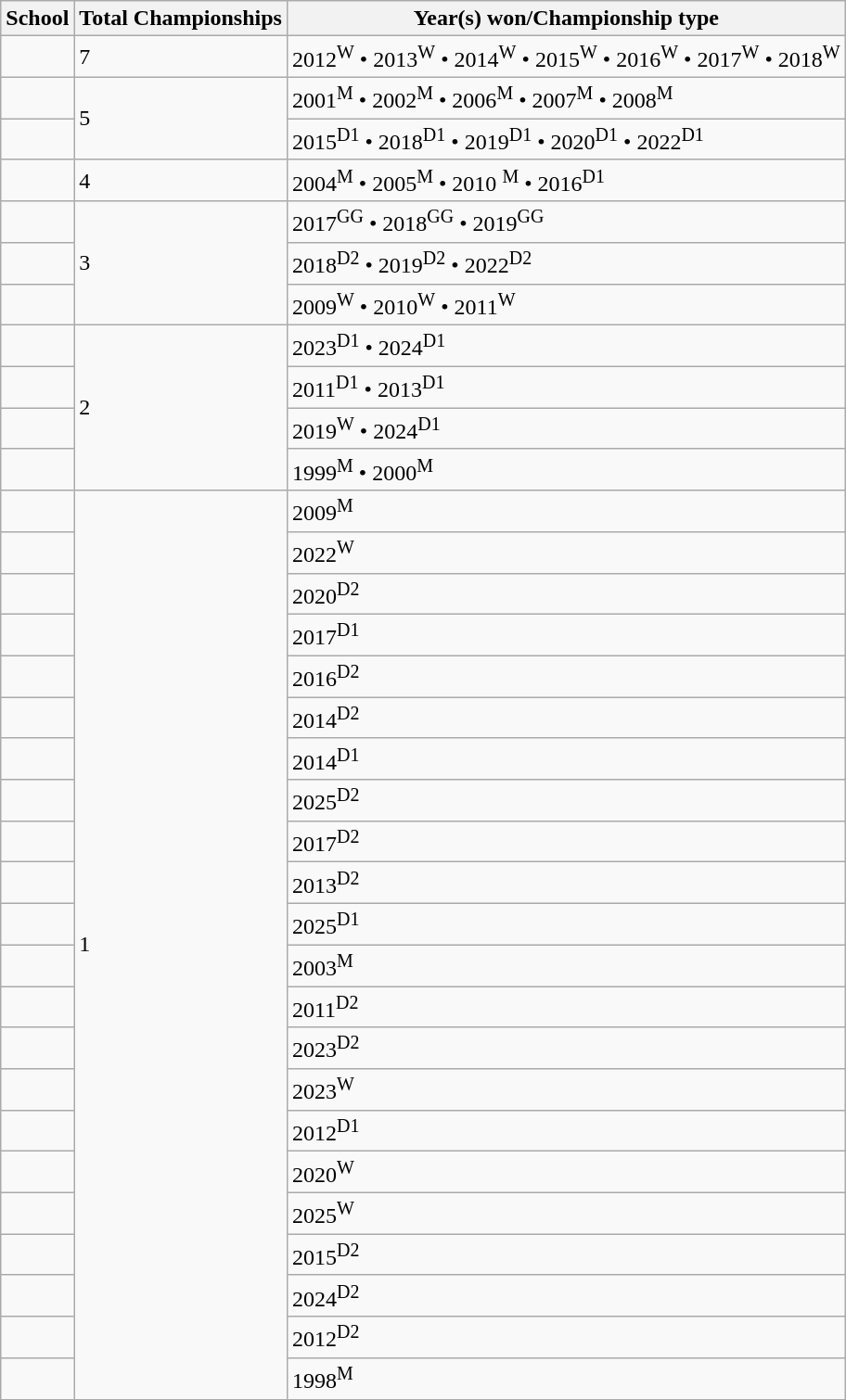<table class="wikitable">
<tr>
<th>School</th>
<th>Total Championships</th>
<th>Year(s) won/Championship type</th>
</tr>
<tr>
<td align=left></td>
<td>7</td>
<td>2012<sup>W</sup> • 2013<sup>W</sup> • 2014<sup>W</sup> • 2015<sup>W</sup> • 2016<sup>W</sup> • 2017<sup>W</sup> • 2018<sup>W</sup></td>
</tr>
<tr>
<td align=left></td>
<td rowspan=2>5</td>
<td>2001<sup>M</sup> • 2002<sup>M</sup> • 2006<sup>M</sup> • 2007<sup>M</sup> • 2008<sup>M</sup></td>
</tr>
<tr>
<td align=left></td>
<td>2015<sup>D1</sup> • 2018<sup>D1</sup> • 2019<sup>D1</sup> • 2020<sup>D1</sup> • 2022<sup>D1</sup></td>
</tr>
<tr>
<td align=left></td>
<td>4</td>
<td>2004<sup>M</sup> • 2005<sup>M</sup> • 2010 <sup>M</sup> • 2016<sup>D1</sup></td>
</tr>
<tr>
<td align=left></td>
<td rowspan=3>3</td>
<td>2017<sup>GG</sup> • 2018<sup>GG</sup> • 2019<sup>GG</sup></td>
</tr>
<tr>
<td align=left></td>
<td>2018<sup>D2</sup> • 2019<sup>D2</sup> • 2022<sup>D2</sup></td>
</tr>
<tr>
<td align=left></td>
<td>2009<sup>W</sup> • 2010<sup>W</sup> • 2011<sup>W</sup></td>
</tr>
<tr>
<td align=left></td>
<td rowspan=4>2</td>
<td>2023<sup>D1</sup> • 2024<sup>D1</sup></td>
</tr>
<tr>
<td align=left></td>
<td>2011<sup>D1</sup> • 2013<sup>D1</sup></td>
</tr>
<tr>
<td align=left></td>
<td>2019<sup>W</sup> • 2024<sup>D1</sup></td>
</tr>
<tr>
<td align=left></td>
<td>1999<sup>M</sup> • 2000<sup>M</sup></td>
</tr>
<tr>
<td align=left></td>
<td rowspan=22>1</td>
<td>2009<sup>M</sup></td>
</tr>
<tr>
<td align=left></td>
<td>2022<sup>W</sup></td>
</tr>
<tr>
<td align=left></td>
<td>2020<sup>D2</sup></td>
</tr>
<tr>
<td align=left></td>
<td>2017<sup>D1</sup></td>
</tr>
<tr>
<td align=left></td>
<td>2016<sup>D2</sup></td>
</tr>
<tr>
<td align=left></td>
<td>2014<sup>D2</sup></td>
</tr>
<tr>
<td align=left></td>
<td>2014<sup>D1</sup></td>
</tr>
<tr>
<td align=left></td>
<td>2025<sup>D2</sup></td>
</tr>
<tr>
<td align=left></td>
<td>2017<sup>D2</sup></td>
</tr>
<tr>
<td align=left></td>
<td>2013<sup>D2</sup></td>
</tr>
<tr>
<td align=left></td>
<td>2025<sup>D1</sup></td>
</tr>
<tr>
<td align=left></td>
<td>2003<sup>M</sup></td>
</tr>
<tr>
<td align=left></td>
<td>2011<sup>D2</sup></td>
</tr>
<tr>
<td align=left></td>
<td>2023<sup>D2</sup></td>
</tr>
<tr>
<td align=left></td>
<td>2023<sup>W</sup></td>
</tr>
<tr>
<td align=left></td>
<td>2012<sup>D1</sup></td>
</tr>
<tr>
<td align=left></td>
<td>2020<sup>W</sup></td>
</tr>
<tr>
<td align=left></td>
<td>2025<sup>W</sup></td>
</tr>
<tr>
<td align=left></td>
<td>2015<sup>D2</sup></td>
</tr>
<tr>
<td align=left></td>
<td>2024<sup>D2</sup></td>
</tr>
<tr>
<td align=left></td>
<td>2012<sup>D2</sup></td>
</tr>
<tr>
<td align=left></td>
<td>1998<sup>M</sup></td>
</tr>
</table>
